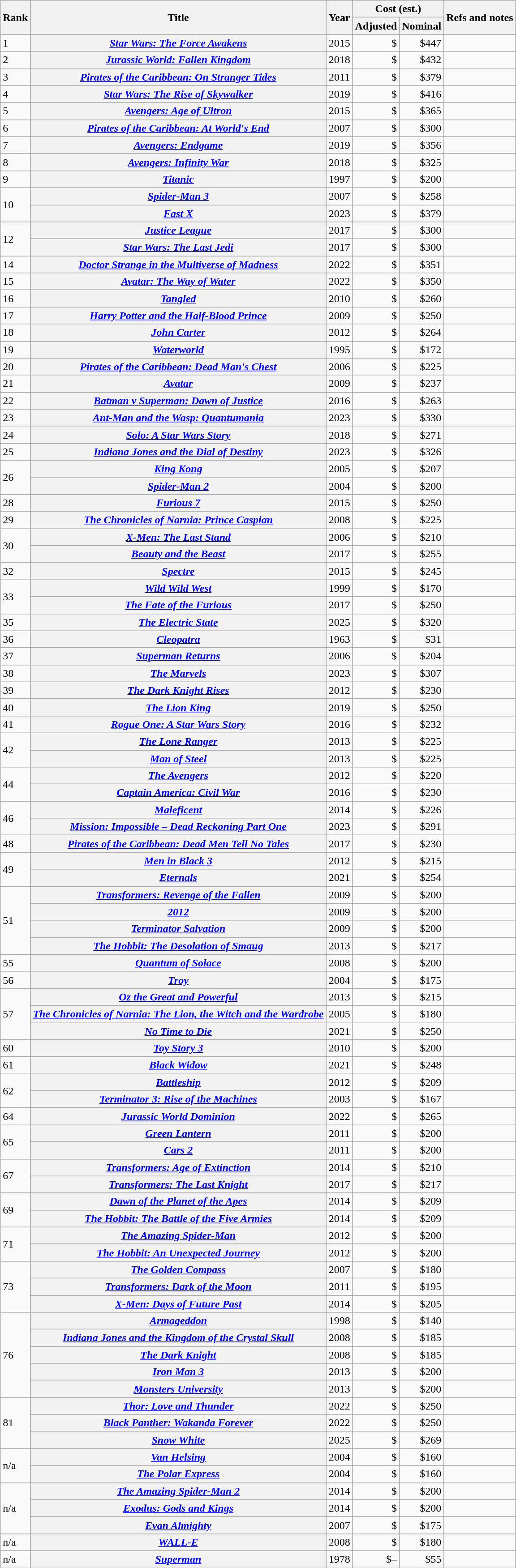<table class="wikitable sortable plainrowheaders">
<tr>
<th scope="col" rowspan="2">Rank</th>
<th scope="col" rowspan="2">Title</th>
<th scope="col" rowspan="2">Year</th>
<th scope="col" colspan="2">Cost (est.) </th>
<th scope="col" rowspan="2" class="unsortable">Refs and notes</th>
</tr>
<tr>
<th scope="col">Adjusted</th>
<th scope="col">Nominal</th>
</tr>
<tr>
<td>1</td>
<th scope="row"><em><a href='#'>Star Wars: The Force Awakens</a></em></th>
<td style="text-align:center;">2015</td>
<td style="text-align:right;">$</td>
<td style="text-align:right;">$447</td>
<td style="text-align:center;"></td>
</tr>
<tr>
<td>2</td>
<th scope="row"><em><a href='#'>Jurassic World: Fallen Kingdom</a></em></th>
<td style="text-align:center;">2018</td>
<td style="text-align:right;">$</td>
<td style="text-align:right;">$432</td>
<td style="text-align:center;"></td>
</tr>
<tr>
<td>3</td>
<th scope="row"><em><a href='#'>Pirates of the Caribbean: On Stranger Tides</a></em></th>
<td style="text-align:center;">2011</td>
<td style="text-align:right;">$</td>
<td style="text-align:right;">$379</td>
<td style="text-align:center;"></td>
</tr>
<tr>
<td>4</td>
<th scope="row"><em><a href='#'>Star Wars: The Rise of Skywalker</a></em></th>
<td style="text-align:center;">2019</td>
<td style="text-align:right;">$</td>
<td style="text-align:right;">$416</td>
<td style="text-align:center;"></td>
</tr>
<tr>
<td>5</td>
<th scope="row"><em><a href='#'>Avengers: Age of Ultron</a></em></th>
<td style="text-align:center;">2015</td>
<td style="text-align:right;">$</td>
<td style="text-align:right;">$365</td>
<td style="text-align:center;"></td>
</tr>
<tr>
<td>6</td>
<th scope="row"><em><a href='#'>Pirates of the Caribbean: At World's End</a></em></th>
<td style="text-align:center;">2007</td>
<td style="text-align:right;">$</td>
<td style="text-align:right;">$300</td>
<td style="text-align:center;"></td>
</tr>
<tr>
<td>7</td>
<th scope="row"><em><a href='#'>Avengers: Endgame</a></em></th>
<td style="text-align:center;">2019</td>
<td style="text-align:right;">$</td>
<td style="text-align:right;">$356</td>
<td style="text-align:center;"></td>
</tr>
<tr>
<td>8</td>
<th scope="row"><em><a href='#'>Avengers: Infinity War</a></em></th>
<td style="text-align:center;">2018</td>
<td style="text-align:right;">$</td>
<td style="text-align:right;">$325</td>
<td style="text-align:center;"></td>
</tr>
<tr>
<td>9</td>
<th scope="row"><em><a href='#'>Titanic</a></em></th>
<td style="text-align:center;">1997</td>
<td style="text-align:right;">$</td>
<td style="text-align:right;">$200</td>
<td style="text-align:center;"></td>
</tr>
<tr>
<td rowspan="2">10</td>
<th scope="row"><em><a href='#'>Spider-Man 3</a></em></th>
<td style="text-align:center;">2007</td>
<td style="text-align:right;">$</td>
<td style="text-align:right;">$258</td>
<td style="text-align:center;"></td>
</tr>
<tr>
<th scope="row"><em><a href='#'>Fast X</a></em></th>
<td style="text-align:center;">2023</td>
<td style="text-align:right;">$</td>
<td style="text-align:right;">$379</td>
<td style="text-align:center;"></td>
</tr>
<tr>
<td rowspan="2">12</td>
<th scope="row"><em><a href='#'>Justice League</a></em></th>
<td style="text-align:center;">2017</td>
<td style="text-align:right;">$</td>
<td style="text-align:right;">$300</td>
<td style="text-align:center;"></td>
</tr>
<tr>
<th scope="row"><em><a href='#'>Star Wars: The Last Jedi</a></em></th>
<td style="text-align:center;">2017</td>
<td style="text-align:right;">$</td>
<td style="text-align:right;">$300</td>
<td style="text-align:center;"></td>
</tr>
<tr>
<td>14</td>
<th scope="row"><em><a href='#'>Doctor Strange in the Multiverse of Madness</a></em></th>
<td style="text-align:center;">2022</td>
<td style="text-align:right;">$</td>
<td style="text-align:right;">$351 </td>
<td style="text-align:center;"></td>
</tr>
<tr>
<td>15</td>
<th scope="row"><em><a href='#'>Avatar: The Way of Water</a></em></th>
<td style="text-align:center;">2022</td>
<td style="text-align:right;">$</td>
<td style="text-align:right;">$350</td>
<td style="text-align:center;"></td>
</tr>
<tr>
<td>16</td>
<th scope="row"><em><a href='#'>Tangled</a></em></th>
<td style="text-align:center;">2010</td>
<td style="text-align:right;">$</td>
<td style="text-align:right;">$260</td>
<td style="text-align:center;"></td>
</tr>
<tr>
<td>17</td>
<th scope="row"><em><a href='#'>Harry Potter and the Half-Blood Prince</a></em></th>
<td style="text-align:center;">2009</td>
<td style="text-align:right;">$</td>
<td style="text-align:right;">$250</td>
<td style="text-align:center;"></td>
</tr>
<tr>
<td>18</td>
<th scope="row"><em><a href='#'>John Carter</a></em></th>
<td style="text-align:center;">2012</td>
<td style="text-align:right;">$</td>
<td style="text-align:right;">$264</td>
<td style="text-align:center;"></td>
</tr>
<tr>
<td>19</td>
<th scope="row"><em><a href='#'>Waterworld</a></em></th>
<td style="text-align:center;">1995</td>
<td style="text-align:right;">$</td>
<td style="text-align:right;">$172</td>
<td style="text-align:center;"></td>
</tr>
<tr>
<td>20</td>
<th scope="row"><em><a href='#'>Pirates of the Caribbean: Dead Man's Chest</a></em></th>
<td style="text-align:center;">2006</td>
<td style="text-align:right;">$</td>
<td style="text-align:right;">$225</td>
<td style="text-align:center;"></td>
</tr>
<tr>
<td>21</td>
<th scope="row"><em><a href='#'>Avatar</a></em></th>
<td style="text-align:center;">2009</td>
<td style="text-align:right;">$</td>
<td style="text-align:right;">$237</td>
<td style="text-align:center;"></td>
</tr>
<tr>
<td>22</td>
<th scope="row"><em><a href='#'>Batman v Superman: Dawn of Justice</a></em></th>
<td style="text-align:center;">2016</td>
<td style="text-align:right;">$</td>
<td style="text-align:right;">$263</td>
<td style="text-align:center;"></td>
</tr>
<tr>
<td>23</td>
<th scope="row"><em><a href='#'>Ant-Man and the Wasp: Quantumania</a></em></th>
<td style="text-align:center;">2023</td>
<td style="text-align:right;">$</td>
<td style="text-align:right;">$330</td>
<td style="text-align:center;"></td>
</tr>
<tr>
<td>24</td>
<th scope="row"><em><a href='#'>Solo: A Star Wars Story</a></em></th>
<td style="text-align:center;">2018</td>
<td style="text-align:right;">$</td>
<td style="text-align:right;">$271</td>
<td style="text-align:center;"></td>
</tr>
<tr>
<td>25</td>
<th scope="row"><em><a href='#'>Indiana Jones and the Dial of Destiny</a></em></th>
<td style="text-align:center;">2023</td>
<td style="text-align:right;">$</td>
<td style="text-align:right;">$326</td>
<td style="text-align:center;"></td>
</tr>
<tr>
<td rowspan="2">26</td>
<th scope="row"><em><a href='#'>King Kong</a></em></th>
<td style="text-align:center;">2005</td>
<td style="text-align:right;">$</td>
<td style="text-align:right;">$207</td>
<td style="text-align:center;"></td>
</tr>
<tr>
<th scope="row"><em><a href='#'>Spider-Man 2</a></em></th>
<td style="text-align:center;">2004</td>
<td style="text-align:right;">$</td>
<td style="text-align:right;">$200</td>
<td style="text-align:center;"></td>
</tr>
<tr>
<td>28</td>
<th scope="row"><em><a href='#'>Furious 7</a></em></th>
<td style="text-align:center;">2015</td>
<td style="text-align:right;">$</td>
<td style="text-align:right;">$250</td>
<td style="text-align:center;"></td>
</tr>
<tr>
<td>29</td>
<th scope="row"><em><a href='#'>The Chronicles of Narnia: Prince Caspian</a></em></th>
<td style="text-align:center;">2008</td>
<td style="text-align:right;">$</td>
<td style="text-align:right;">$225</td>
<td style="text-align:center;"></td>
</tr>
<tr>
<td rowspan="2">30</td>
<th scope="row"><em><a href='#'>X-Men: The Last Stand</a></em></th>
<td style="text-align:center;">2006</td>
<td style="text-align:right;">$</td>
<td style="text-align:right;">$210</td>
<td style="text-align:center;"></td>
</tr>
<tr>
<th scope="row"><em><a href='#'>Beauty and the Beast</a></em></th>
<td style="text-align:center;">2017</td>
<td style="text-align:right;">$</td>
<td style="text-align:right;">$255</td>
<td style="text-align:center;"></td>
</tr>
<tr>
<td>32</td>
<th scope="row"><em><a href='#'>Spectre</a></em></th>
<td style="text-align:center;">2015</td>
<td style="text-align:right;">$</td>
<td style="text-align:right;">$245</td>
<td style="text-align:center;"></td>
</tr>
<tr>
<td rowspan="2">33</td>
<th scope="row"><em><a href='#'>Wild Wild West</a></em></th>
<td style="text-align:center;">1999</td>
<td style="text-align:right;">$</td>
<td style="text-align:right;">$170</td>
<td style="text-align:center;"></td>
</tr>
<tr>
<th scope="row"><em><a href='#'>The Fate of the Furious</a></em></th>
<td style="text-align:center;">2017</td>
<td style="text-align:right;">$</td>
<td style="text-align:right;">$250</td>
<td style="text-align:center;"></td>
</tr>
<tr>
<td>35</td>
<th scope="row"><a href='#'><em>The Electric State</em></a></th>
<td style="text-align:center;">2025</td>
<td style="text-align:right;">$ </td>
<td style="text-align:right;">$320</td>
<td style="text-align:center;"></td>
</tr>
<tr>
<td>36</td>
<th scope="row"><em><a href='#'>Cleopatra</a></em></th>
<td style="text-align:center;">1963</td>
<td style="text-align:right;">$</td>
<td style="text-align:right;">$31</td>
<td style="text-align:center;"></td>
</tr>
<tr>
<td>37</td>
<th scope="row"><em><a href='#'>Superman Returns</a></em></th>
<td style="text-align:center;">2006</td>
<td style="text-align:right;">$</td>
<td style="text-align:right;">$204</td>
<td style="text-align:center;"></td>
</tr>
<tr>
<td>38</td>
<th scope="row"><em><a href='#'>The Marvels</a></em></th>
<td style="text-align:center;">2023</td>
<td style="text-align:right;">$</td>
<td style="text-align:right;">$307</td>
<td style="text-align:center;"></td>
</tr>
<tr>
<td>39</td>
<th scope="row"><em><a href='#'>The Dark Knight Rises</a></em></th>
<td style="text-align:center;">2012</td>
<td style="text-align:right;">$</td>
<td style="text-align:right;">$230</td>
<td style="text-align:center;"></td>
</tr>
<tr>
<td>40</td>
<th scope="row"><em><a href='#'>The Lion King</a></em></th>
<td style="text-align:center;">2019</td>
<td style="text-align:right;">$</td>
<td style="text-align:right;">$250</td>
<td style="text-align:center;"></td>
</tr>
<tr>
<td>41</td>
<th scope="row"><em><a href='#'>Rogue One: A Star Wars Story</a></em></th>
<td style="text-align:center;">2016</td>
<td style="text-align:right;">$</td>
<td style="text-align:right;">$232</td>
<td style="text-align:center;"></td>
</tr>
<tr>
<td rowspan="2">42</td>
<th scope="row"><em><a href='#'>The Lone Ranger</a></em></th>
<td style="text-align:center;">2013</td>
<td style="text-align:right;">$</td>
<td style="text-align:right;">$225</td>
<td style="text-align:center;"></td>
</tr>
<tr>
<th scope="row"><em><a href='#'>Man of Steel</a></em></th>
<td style="text-align:center;">2013</td>
<td style="text-align:right;">$</td>
<td style="text-align:right;">$225</td>
<td style="text-align:center;"></td>
</tr>
<tr>
<td rowspan="2">44</td>
<th scope="row"><em><a href='#'>The Avengers</a></em></th>
<td style="text-align:center;">2012</td>
<td style="text-align:right;">$</td>
<td style="text-align:right;">$220</td>
<td style="text-align:center;"></td>
</tr>
<tr>
<th scope="row"><em><a href='#'>Captain America: Civil War</a></em></th>
<td style="text-align:center;">2016</td>
<td style="text-align:right;">$</td>
<td style="text-align:right;">$230</td>
<td style="text-align:center;"></td>
</tr>
<tr>
<td rowspan="2">46</td>
<th scope="row"><em> <a href='#'>Maleficent</a></em></th>
<td style="text-align:center;">2014</td>
<td style="text-align:right;">$</td>
<td style="text-align:right;">$226</td>
<td style="text-align:center;"></td>
</tr>
<tr>
<th scope="row"><em><a href='#'>Mission: Impossible – Dead Reckoning Part One</a></em></th>
<td style="text-align:center;">2023</td>
<td style="text-align:right;">$</td>
<td style="text-align:right;">$291</td>
<td style="text-align:center;"></td>
</tr>
<tr>
<td>48</td>
<th scope="row"><em><a href='#'>Pirates of the Caribbean: Dead Men Tell No Tales</a></em></th>
<td style="text-align:center;">2017</td>
<td style="text-align:right;">$</td>
<td style="text-align:right;">$230</td>
<td style="text-align:center;"></td>
</tr>
<tr>
<td rowspan="2">49</td>
<th scope="row"><em><a href='#'>Men in Black 3</a></em></th>
<td style="text-align:center;">2012</td>
<td style="text-align:right;">$</td>
<td style="text-align:right;">$215</td>
<td style="text-align:center;"></td>
</tr>
<tr>
<th scope="row"><em><a href='#'>Eternals</a></em></th>
<td style="text-align:center;">2021</td>
<td style="text-align:right;">$</td>
<td style="text-align:right;">$254</td>
<td style="text-align:center;"></td>
</tr>
<tr>
<td rowspan="4">51</td>
<th scope="row"><em><a href='#'>Transformers: Revenge of the Fallen</a></em></th>
<td style="text-align:center;">2009</td>
<td style="text-align:right;">$</td>
<td style="text-align:right;">$200</td>
<td style="text-align:center;"></td>
</tr>
<tr>
<th scope="row"><em><a href='#'>2012</a></em></th>
<td style="text-align:center;">2009</td>
<td style="text-align:right;">$</td>
<td style="text-align:right;">$200</td>
<td style="text-align:center;"></td>
</tr>
<tr>
<th scope="row"><em><a href='#'>Terminator Salvation</a></em></th>
<td style="text-align:center;">2009</td>
<td style="text-align:right;">$</td>
<td style="text-align:right;">$200</td>
<td style="text-align:center;"></td>
</tr>
<tr>
<th scope="row"><em><a href='#'>The Hobbit: The Desolation of Smaug</a></em></th>
<td style="text-align:center;">2013</td>
<td style="text-align:right;">$</td>
<td style="text-align:right;">$217</td>
<td style="text-align:center;"></td>
</tr>
<tr>
<td>55</td>
<th scope="row"><em><a href='#'>Quantum of Solace</a></em></th>
<td style="text-align:center;">2008</td>
<td style="text-align:right;">$</td>
<td style="text-align:right;">$200</td>
<td style="text-align:center;"></td>
</tr>
<tr>
<td>56</td>
<th scope="row"><em><a href='#'>Troy</a></em></th>
<td style="text-align:center;">2004</td>
<td style="text-align:right;">$</td>
<td style="text-align:right;">$175</td>
<td style="text-align:center;"></td>
</tr>
<tr>
<td rowspan="3">57</td>
<th scope="row"><em><a href='#'>Oz the Great and Powerful</a></em></th>
<td style="text-align:center;">2013</td>
<td style="text-align:right;">$</td>
<td style="text-align:right;">$215</td>
<td style="text-align:center;"></td>
</tr>
<tr>
<th scope="row"><em><a href='#'>The Chronicles of Narnia: The Lion, the Witch and the Wardrobe</a></em></th>
<td style="text-align:center;">2005</td>
<td style="text-align:right;">$</td>
<td style="text-align:right;">$180</td>
<td style="text-align:center;"></td>
</tr>
<tr>
<th scope="row"><em><a href='#'>No Time to Die</a></em></th>
<td style="text-align:center;">2021</td>
<td style="text-align:right;">$</td>
<td style="text-align:right;">$250</td>
<td style="text-align:center;"></td>
</tr>
<tr>
<td>60</td>
<th scope="row"><em><a href='#'>Toy Story 3</a></em></th>
<td style="text-align:center;">2010</td>
<td style="text-align:right;">$</td>
<td style="text-align:right;">$200</td>
<td style="text-align:center;"></td>
</tr>
<tr>
<td>61</td>
<th scope="row"><em><a href='#'>Black Widow</a></em></th>
<td style="text-align:center;">2021</td>
<td style="text-align:right;">$</td>
<td style="text-align:right;">$248 </td>
<td style="text-align:center;"></td>
</tr>
<tr>
<td rowspan="2">62</td>
<th scope="row"><em><a href='#'>Battleship</a></em></th>
<td style="text-align:center;">2012</td>
<td style="text-align:right;">$</td>
<td style="text-align:right;">$209</td>
<td style="text-align:center;"></td>
</tr>
<tr>
<th scope="row"><em><a href='#'>Terminator 3: Rise of the Machines</a></em></th>
<td style="text-align:center;">2003</td>
<td style="text-align:right;">$</td>
<td style="text-align:right;">$167</td>
<td style="text-align:center;"></td>
</tr>
<tr>
<td>64</td>
<th scope="row"><em><a href='#'>Jurassic World Dominion</a></em></th>
<td style="text-align:center;">2022</td>
<td style="text-align:right;">$</td>
<td style="text-align:right;">$265</td>
<td style="text-align:center;"></td>
</tr>
<tr>
<td rowspan="2">65</td>
<th scope="row"><em><a href='#'>Green Lantern</a></em></th>
<td style="text-align:center;">2011</td>
<td style="text-align:right;">$</td>
<td style="text-align:right;">$200</td>
<td style="text-align:center;"></td>
</tr>
<tr>
<th scope="row"><em><a href='#'>Cars 2</a></em></th>
<td style="text-align:center;">2011</td>
<td style="text-align:right;">$</td>
<td style="text-align:right;">$200</td>
<td style="text-align:center;"></td>
</tr>
<tr>
<td rowspan="2">67</td>
<th scope="row"><em><a href='#'>Transformers: Age of Extinction</a></em></th>
<td style="text-align:center;">2014</td>
<td style="text-align:right;">$</td>
<td style="text-align:right;">$210</td>
<td style="text-align:center;"></td>
</tr>
<tr>
<th scope="row"><em><a href='#'>Transformers: The Last Knight</a></em></th>
<td style="text-align:center;">2017</td>
<td style="text-align:right;">$</td>
<td style="text-align:right;">$217</td>
<td style="text-align:center;"></td>
</tr>
<tr>
<td rowspan="2">69</td>
<th scope="row"><em><a href='#'>Dawn of the Planet of the Apes</a></em></th>
<td style="text-align:center;">2014</td>
<td style="text-align:right;">$</td>
<td style="text-align:right;">$209</td>
<td style="text-align:center;"></td>
</tr>
<tr>
<th scope="row"><em><a href='#'>The Hobbit: The Battle of the Five Armies</a></em></th>
<td style="text-align:center;">2014</td>
<td style="text-align:right;">$</td>
<td style="text-align:right;">$209</td>
<td style="text-align:center;"></td>
</tr>
<tr>
<td rowspan="2">71</td>
<th scope="row"><em><a href='#'>The Amazing Spider-Man</a></em></th>
<td style="text-align:center;">2012</td>
<td style="text-align:right;">$</td>
<td style="text-align:right;">$200</td>
<td style="text-align:center;"></td>
</tr>
<tr>
<th scope="row"><em><a href='#'>The Hobbit: An Unexpected Journey</a></em></th>
<td style="text-align:center;">2012</td>
<td style="text-align:right;">$</td>
<td style="text-align:right;">$200</td>
<td style="text-align:center;"></td>
</tr>
<tr>
<td rowspan="3">73</td>
<th scope="row"><em><a href='#'>The Golden Compass</a></em></th>
<td style="text-align:center;">2007</td>
<td style="text-align:right;">$</td>
<td style="text-align:right;">$180</td>
<td style="text-align:center;"></td>
</tr>
<tr>
<th scope="row"><em><a href='#'>Transformers: Dark of the Moon</a></em></th>
<td style="text-align:center;">2011</td>
<td style="text-align:right;">$</td>
<td style="text-align:right;">$195</td>
<td style="text-align:center;"></td>
</tr>
<tr>
<th scope="row"><em><a href='#'>X-Men: Days of Future Past</a></em></th>
<td style="text-align:center;">2014</td>
<td style="text-align:right;">$</td>
<td style="text-align:right;">$205</td>
<td style="text-align:center;"></td>
</tr>
<tr>
<td rowspan="5">76</td>
<th scope="row"><em><a href='#'>Armageddon</a></em></th>
<td style="text-align:center;">1998</td>
<td style="text-align:right;">$</td>
<td style="text-align:right;">$140</td>
<td style="text-align:center;"></td>
</tr>
<tr>
<th scope="row"><em><a href='#'>Indiana Jones and the Kingdom of the Crystal Skull</a></em></th>
<td style="text-align:center;">2008</td>
<td style="text-align:right;">$</td>
<td style="text-align:right;">$185</td>
<td style="text-align:center;"></td>
</tr>
<tr>
<th scope="row"><em><a href='#'>The Dark Knight</a></em></th>
<td style="text-align:center;">2008</td>
<td style="text-align:right;">$</td>
<td style="text-align:right;">$185</td>
<td style="text-align:center;"></td>
</tr>
<tr>
<th scope="row"><em><a href='#'>Iron Man 3</a></em></th>
<td style="text-align:center;">2013</td>
<td style="text-align:right;">$</td>
<td style="text-align:right;">$200</td>
<td style="text-align:center;"></td>
</tr>
<tr>
<th scope="row"><em><a href='#'>Monsters University</a></em></th>
<td style="text-align:center;">2013</td>
<td style="text-align:right;">$</td>
<td style="text-align:right;">$200</td>
<td style="text-align:center;"></td>
</tr>
<tr>
<td rowspan="3">81</td>
<th scope="row"><em><a href='#'>Thor: Love and Thunder</a></em></th>
<td style="text-align:center;">2022</td>
<td style="text-align:right;">$</td>
<td style="text-align:right;">$250</td>
<td style="text-align:center;"></td>
</tr>
<tr>
<th scope="row"><em><a href='#'>Black Panther: Wakanda Forever</a></em></th>
<td style="text-align:center;">2022</td>
<td style="text-align:right;">$</td>
<td style="text-align:right;">$250</td>
<td style="text-align:center;"></td>
</tr>
<tr>
<th scope="row"><em><a href='#'>Snow White</a></em></th>
<td style="text-align:center;">2025</td>
<td style="text-align:right;">$ </td>
<td style="text-align:right;">$269</td>
<td style="text-align:center;"></td>
</tr>
<tr>
<td rowspan="2">n/a</td>
<th scope="row"><em><a href='#'>Van Helsing</a></em></th>
<td style="text-align:center;">2004</td>
<td style="text-align:right;">$</td>
<td style="text-align:right;">$160</td>
<td style="text-align:center;"></td>
</tr>
<tr>
<th scope="row"><em><a href='#'>The Polar Express</a></em></th>
<td style="text-align:center;">2004</td>
<td style="text-align:right;">$</td>
<td style="text-align:right;">$160</td>
<td style="text-align:center;"></td>
</tr>
<tr>
<td rowspan="3">n/a</td>
<th scope="row"><em><a href='#'>The Amazing Spider-Man 2</a></em></th>
<td style="text-align:center;">2014</td>
<td style="text-align:right;">$</td>
<td style="text-align:right;">$200</td>
<td style="text-align:center;"></td>
</tr>
<tr>
<th scope="row"><em><a href='#'>Exodus: Gods and Kings</a></em></th>
<td style="text-align:center;">2014</td>
<td style="text-align:right;">$</td>
<td style="text-align:right;">$200</td>
<td style="text-align:center;"></td>
</tr>
<tr>
<th scope="row"><em><a href='#'>Evan Almighty</a></em></th>
<td style="text-align:center;">2007</td>
<td style="text-align:right;">$</td>
<td style="text-align:right;">$175</td>
<td style="text-align:center;"></td>
</tr>
<tr>
<td>n/a</td>
<th scope="row"><em><a href='#'>WALL-E</a></em></th>
<td style="text-align:center;">2008</td>
<td style="text-align:right;">$</td>
<td style="text-align:right;">$180</td>
<td style="text-align:center;"></td>
</tr>
<tr>
<td>n/a</td>
<th scope="row"><em><a href='#'>Superman</a></em></th>
<td style="text-align:center;">1978<br></td>
<td style="text-align:right;">$–</td>
<td style="text-align:right;">$55</td>
<td style="text-align:center;"></td>
</tr>
</table>
